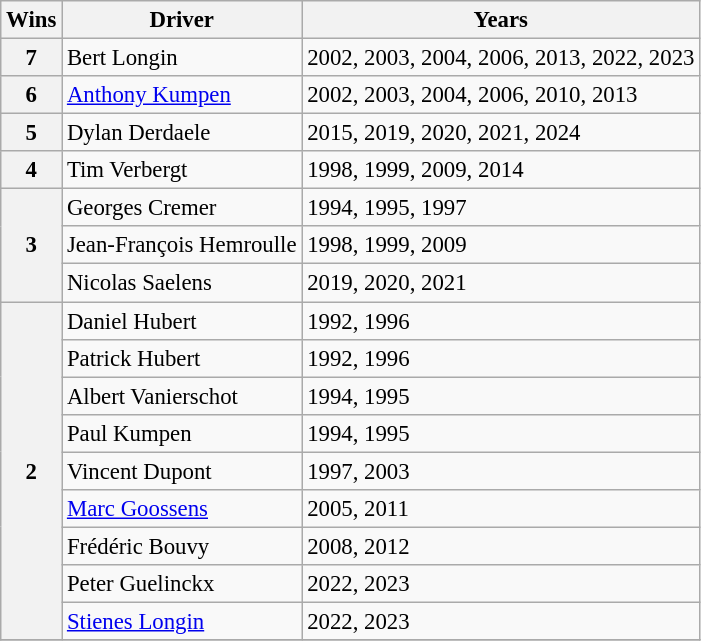<table class="wikitable" style="font-size: 95%;">
<tr>
<th>Wins</th>
<th>Driver</th>
<th>Years</th>
</tr>
<tr>
<th>7</th>
<td> Bert Longin</td>
<td>2002, 2003, 2004, 2006, 2013, 2022, 2023</td>
</tr>
<tr>
<th>6</th>
<td> <a href='#'>Anthony Kumpen</a></td>
<td>2002, 2003, 2004, 2006, 2010, 2013</td>
</tr>
<tr>
<th>5</th>
<td> Dylan Derdaele</td>
<td>2015, 2019, 2020, 2021, 2024</td>
</tr>
<tr>
<th>4</th>
<td> Tim Verbergt</td>
<td>1998, 1999, 2009, 2014</td>
</tr>
<tr>
<th rowspan="3">3</th>
<td> Georges Cremer</td>
<td>1994,	1995, 1997</td>
</tr>
<tr>
<td> Jean-François Hemroulle</td>
<td>1998, 1999, 2009</td>
</tr>
<tr>
<td> Nicolas Saelens</td>
<td>2019, 2020, 2021</td>
</tr>
<tr>
<th rowspan="9">2</th>
<td> Daniel Hubert</td>
<td>1992, 1996</td>
</tr>
<tr>
<td> Patrick Hubert</td>
<td>1992, 1996</td>
</tr>
<tr>
<td> Albert Vanierschot</td>
<td>1994, 1995</td>
</tr>
<tr>
<td> Paul Kumpen</td>
<td>1994, 1995</td>
</tr>
<tr>
<td> Vincent Dupont</td>
<td>1997, 2003</td>
</tr>
<tr>
<td> <a href='#'>Marc Goossens</a></td>
<td>2005, 2011</td>
</tr>
<tr>
<td> Frédéric Bouvy</td>
<td>2008, 2012</td>
</tr>
<tr>
<td> Peter Guelinckx</td>
<td>2022, 2023</td>
</tr>
<tr>
<td> <a href='#'>Stienes Longin</a></td>
<td>2022, 2023</td>
</tr>
<tr>
</tr>
</table>
